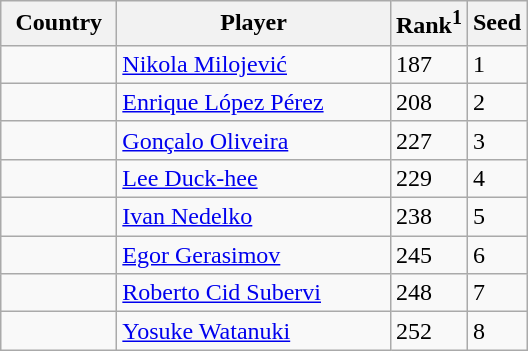<table class="sortable wikitable">
<tr>
<th width="70">Country</th>
<th width="175">Player</th>
<th>Rank<sup>1</sup></th>
<th>Seed</th>
</tr>
<tr>
<td></td>
<td><a href='#'>Nikola Milojević</a></td>
<td>187</td>
<td>1</td>
</tr>
<tr>
<td></td>
<td><a href='#'>Enrique López Pérez</a></td>
<td>208</td>
<td>2</td>
</tr>
<tr>
<td></td>
<td><a href='#'>Gonçalo Oliveira</a></td>
<td>227</td>
<td>3</td>
</tr>
<tr>
<td></td>
<td><a href='#'>Lee Duck-hee</a></td>
<td>229</td>
<td>4</td>
</tr>
<tr>
<td></td>
<td><a href='#'>Ivan Nedelko</a></td>
<td>238</td>
<td>5</td>
</tr>
<tr>
<td></td>
<td><a href='#'>Egor Gerasimov</a></td>
<td>245</td>
<td>6</td>
</tr>
<tr>
<td></td>
<td><a href='#'>Roberto Cid Subervi</a></td>
<td>248</td>
<td>7</td>
</tr>
<tr>
<td></td>
<td><a href='#'>Yosuke Watanuki</a></td>
<td>252</td>
<td>8</td>
</tr>
</table>
